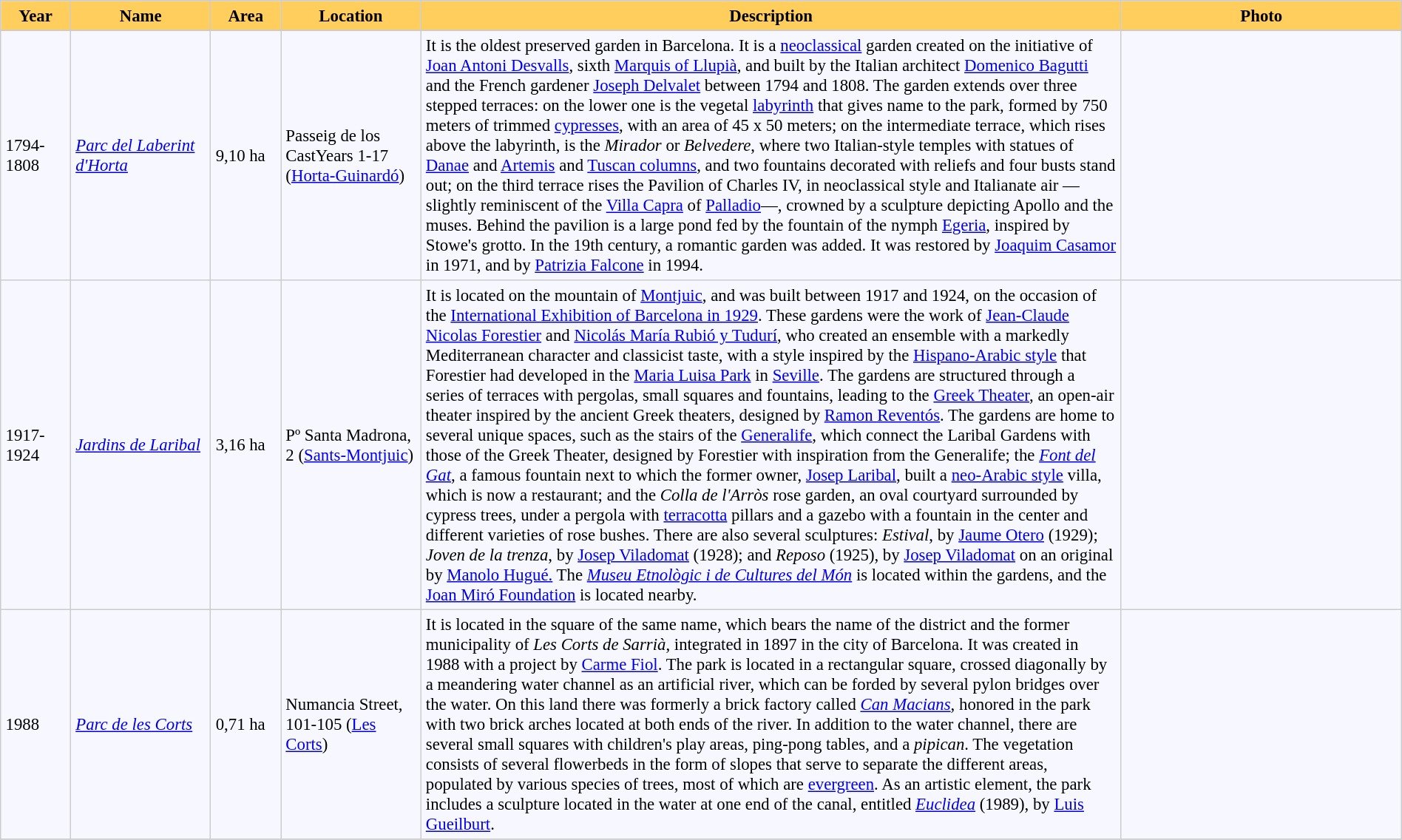<table bgcolor="#f7f8ff" cellpadding="4" cellspacing="0" border="1" style="font-size: 95%; border: #cccccc solid 1px; border-collapse: collapse;">
<tr>
<th width="5%" style="background:#ffce5d;">Year</th>
<th width="10%" style="background:#ffce5d;">Name</th>
<th width="5%" style="background:#ffce5d;">Area</th>
<th width="10%" style="background:#ffce5d;">Location</th>
<th width="50%" style="background:#ffce5d;">Description</th>
<th width="20%" style="background:#ffce5d;">Photo</th>
</tr>
<tr ---->
</tr>
<tr>
<td>1794-1808</td>
<td><em><a href='#'>Parc del Laberint d'Horta</a></em></td>
<td>9,10 ha</td>
<td>Passeig de los CastYears 1-17 (<a href='#'>Horta-Guinardó</a>)</td>
<td>It is the oldest preserved garden in Barcelona. It is a <a href='#'>neoclassical</a> garden created on the initiative of <a href='#'>Joan Antoni Desvalls</a>, sixth <a href='#'>Marquis of Llupià</a>, and built by the Italian architect <a href='#'>Domenico Bagutti</a> and the French gardener <a href='#'>Joseph Delvalet</a> between 1794 and 1808. The garden extends over three stepped terraces: on the lower one is the vegetal <a href='#'>labyrinth</a> that gives name to the park, formed by 750 meters of trimmed <a href='#'>cypresses</a>, with an area of 45 x 50 meters; on the intermediate terrace, which rises above the labyrinth, is the <em>Mirador</em> or <em>Belvedere</em>, where two Italian-style temples with statues of <a href='#'>Danae</a> and <a href='#'>Artemis</a> and <a href='#'>Tuscan columns</a>, and two fountains decorated with reliefs and four busts stand out; on the third terrace rises the Pavilion of Charles IV, in neoclassical style and Italianate air —slightly reminiscent of the <a href='#'>Villa Capra</a> of <a href='#'>Palladio</a>—, crowned by a sculpture depicting Apollo and the muses. Behind the pavilion is a large pond fed by the fountain of the nymph <a href='#'>Egeria</a>, inspired by Stowe's grotto. In the 19th century, a romantic garden was added. It was restored by <a href='#'>Joaquim Casamor</a> in 1971, and by <a href='#'>Patrizia Falcone</a> in 1994.</td>
<td></td>
</tr>
<tr>
<td>1917-1924</td>
<td><em><a href='#'>Jardins de Laribal</a></em></td>
<td>3,16 ha</td>
<td>Pº Santa Madrona, 2 (<a href='#'>Sants-Montjuic</a>)</td>
<td>It is located on the mountain of <a href='#'>Montjuic</a>, and was built between 1917 and 1924, on the occasion of the <a href='#'>International Exhibition of Barcelona in 1929</a>. These gardens were the work of <a href='#'>Jean-Claude Nicolas Forestier</a> and <a href='#'>Nicolás María Rubió y Tudurí</a>, who created an ensemble with a markedly Mediterranean character and classicist taste, with a style inspired by the <a href='#'>Hispano-Arabic style</a> that Forestier had developed in the <a href='#'>Maria Luisa Park</a> in <a href='#'>Seville</a>. The gardens are structured through a series of terraces with pergolas, small squares and fountains, leading to the <a href='#'>Greek Theater</a>, an open-air theater inspired by the ancient Greek theaters, designed by <a href='#'>Ramon Reventós</a>. The gardens are home to several unique spaces, such as the stairs of the <a href='#'>Generalife</a>, which connect the Laribal Gardens with those of the Greek Theater, designed by Forestier with inspiration from the Generalife; the <em><a href='#'>Font del Gat</a></em>, a famous fountain next to which the former owner, <a href='#'>Josep Laribal</a>, built a <a href='#'>neo-Arabic style</a> villa, which is now a restaurant; and the <em>Colla de l'Arròs</em> rose garden, an oval courtyard surrounded by cypress trees, under a pergola with <a href='#'>terracotta</a> pillars and a gazebo with a fountain in the center and different varieties of rose bushes. There are also several sculptures: <em>Estival</em>, by <a href='#'>Jaume Otero</a> (1929); <em>Joven de la trenza</em>, by <a href='#'>Josep Viladomat</a> (1928); and <em>Reposo</em> (1925), by <a href='#'>Josep Viladomat</a> on an original by <a href='#'>Manolo Hugué.</a> The <em><a href='#'>Museu Etnològic i de Cultures del Món</a></em> is located within the gardens, and the <a href='#'>Joan Miró Foundation</a> is located nearby.</td>
<td></td>
</tr>
<tr>
<td>1988</td>
<td><em><a href='#'>Parc de les Corts</a></em></td>
<td>0,71 ha</td>
<td>Numancia Street, 101-105 (<a href='#'>Les Corts</a>)</td>
<td>It is located in the square of the same name, which bears the name of the district and the former municipality of <em>Les Corts de Sarrià</em>, integrated in 1897 in the city of Barcelona. It was created in 1988 with a project by <a href='#'>Carme Fiol</a>. The park is located in a rectangular square, crossed diagonally by a meandering water channel as an artificial river, which can be forded by several pylon bridges over the water. On this land there was formerly a brick factory called <em><a href='#'>Can Macians</a></em>, honored in the park with two brick arches located at both ends of the river. In addition to the water channel, there are several small squares with children's play areas, ping-pong tables, and a <em>pipican</em>. The vegetation consists of several flowerbeds in the form of slopes that serve to separate the different areas, populated by various species of trees, most of which are <a href='#'>evergreen</a>. As an artistic element, the park includes a sculpture located in the water at one end of the canal, entitled <em><a href='#'>Euclidea</a></em> (1989), by <a href='#'>Luis Gueilburt</a>.</td>
<td></td>
</tr>
<tr>
</tr>
</table>
